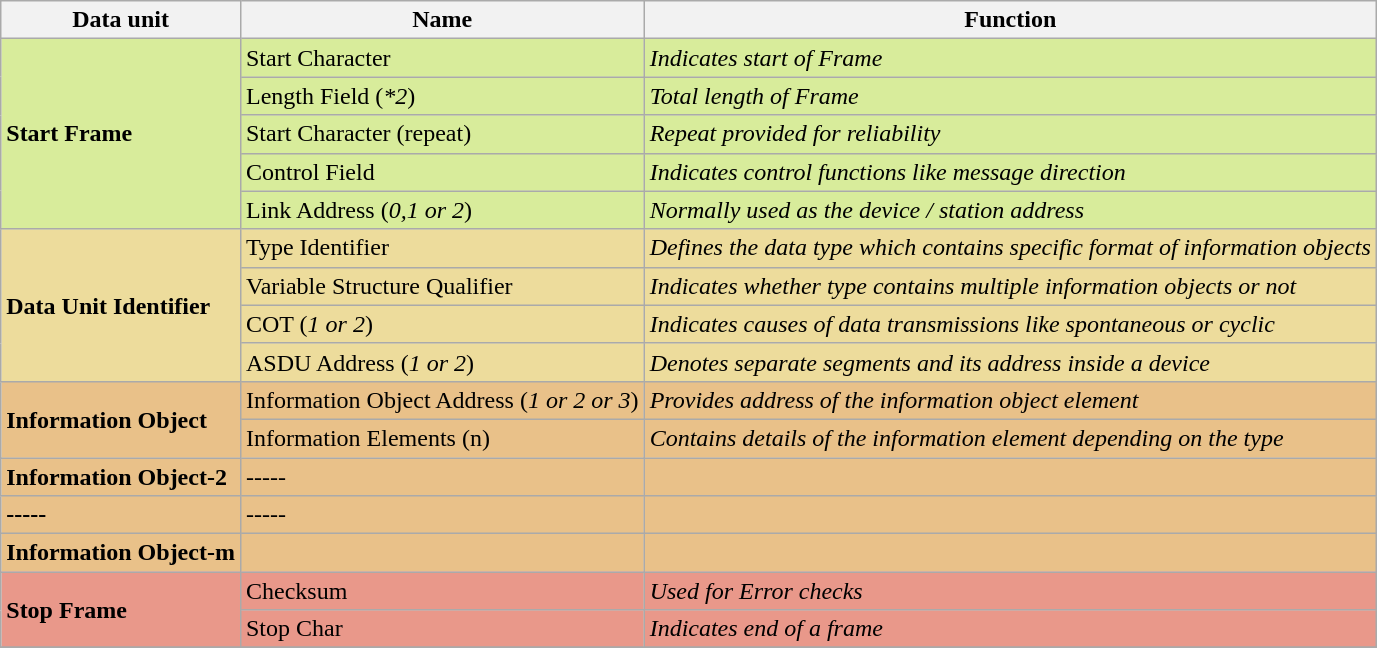<table class="wikitable" border="1" style="margin:0 0 1em 1em">
<tr>
<th>Data unit</th>
<th>Name</th>
<th>Function</th>
</tr>
<tr>
<td bgcolor="#d8ec9b" rowspan="5"><strong>Start Frame</strong></td>
<td bgcolor="#d8ec9b">Start Character</td>
<td bgcolor="#d8ec9b"><em>Indicates start of Frame</em></td>
</tr>
<tr>
<td bgcolor="#d8ec9b">Length Field (<em>*2</em>)</td>
<td bgcolor="#d8ec9b"><em>Total length of Frame</em></td>
</tr>
<tr>
<td bgcolor="#d8ec9b">Start Character (repeat)</td>
<td bgcolor="#d8ec9b"><em>Repeat provided for reliability</em></td>
</tr>
<tr>
<td bgcolor="#d8ec9b">Control Field</td>
<td bgcolor="#d8ec9b"><em>Indicates control functions like message direction</em></td>
</tr>
<tr>
<td bgcolor="#d8ec9b">Link Address (<em>0,1 or 2</em>)</td>
<td bgcolor="#d8ec9b"><em>Normally used as the device / station address</em></td>
</tr>
<tr>
<td bgcolor="#eddc9c" rowspan="4"><strong>Data Unit Identifier</strong></td>
<td bgcolor="#eddc9c">Type Identifier</td>
<td bgcolor="#eddc9c"><em>Defines the data type which contains specific format of information objects</em></td>
</tr>
<tr>
<td bgcolor="#eddc9c">Variable Structure Qualifier</td>
<td bgcolor="#eddc9c"><em>Indicates whether type contains multiple information objects or not</em></td>
</tr>
<tr>
<td bgcolor="#eddc9c">COT (<em>1 or 2</em>)</td>
<td bgcolor="#eddc9c"><em>Indicates causes of data transmissions like spontaneous or cyclic</em></td>
</tr>
<tr>
<td bgcolor="#eddc9c">ASDU Address (<em>1 or 2</em>)</td>
<td bgcolor="#eddc9c"><em>Denotes separate segments and its address inside a device</em></td>
</tr>
<tr>
<td bgcolor="#e9c189" rowspan="2"><strong>Information Object</strong></td>
<td bgcolor="#e9c189">Information Object Address (<em>1 or 2 or 3</em>)</td>
<td bgcolor="#e9c189"><em>Provides address of the information object element</em></td>
</tr>
<tr>
<td bgcolor="#e9c189">Information Elements (n)</td>
<td bgcolor="#e9c189"><em>Contains details of the information element depending on the type</em></td>
</tr>
<tr>
<td bgcolor="#e9c189"><strong>Information Object-2</strong></td>
<td bgcolor="#e9c189">-----</td>
<td bgcolor="#e9c189"></td>
</tr>
<tr>
<td bgcolor="#e9c189"><strong>-----</strong></td>
<td bgcolor="#e9c189">-----</td>
<td bgcolor="#e9c189"></td>
</tr>
<tr>
<td bgcolor="#e9c189"><strong>Information Object-m</strong></td>
<td bgcolor="#e9c189"></td>
<td bgcolor="#e9c189"></td>
</tr>
<tr>
<td bgcolor="#e9988a" rowspan="2"><strong>Stop Frame</strong></td>
<td bgcolor="#e9988a">Checksum</td>
<td bgcolor="#e9988a"><em>Used for Error checks</em></td>
</tr>
<tr>
<td bgcolor="#e9988a">Stop Char</td>
<td bgcolor="#e9988a"><em>Indicates end of a frame</em></td>
</tr>
<tr>
</tr>
</table>
